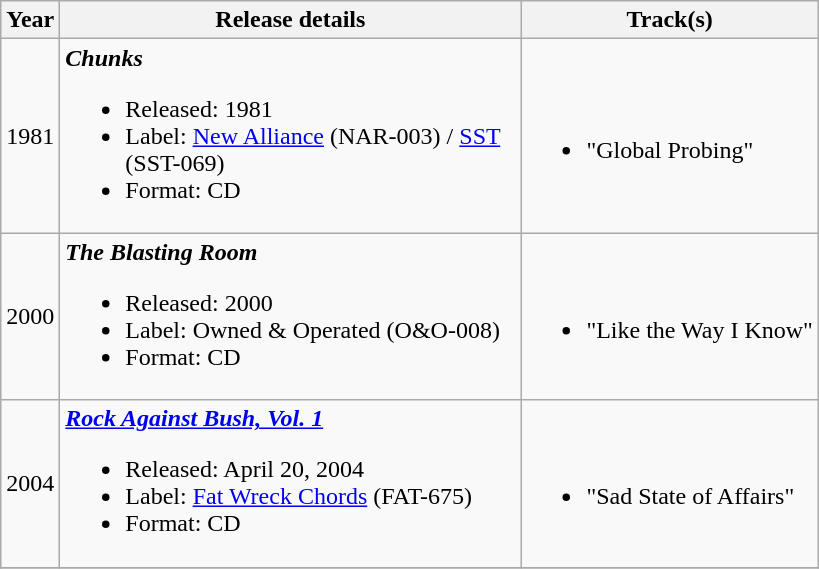<table class ="wikitable">
<tr>
<th>Year</th>
<th width="300">Release details</th>
<th>Track(s)</th>
</tr>
<tr>
<td>1981</td>
<td><strong><em>Chunks</em></strong><br><ul><li>Released: 1981</li><li>Label: <a href='#'>New Alliance</a> (NAR-003) / <a href='#'>SST</a> (SST-069)</li><li>Format: CD</li></ul></td>
<td><br><ul><li>"Global Probing"</li></ul></td>
</tr>
<tr>
<td>2000</td>
<td><strong><em>The Blasting Room</em></strong><br><ul><li>Released: 2000</li><li>Label: Owned & Operated (O&O-008)</li><li>Format: CD</li></ul></td>
<td><br><ul><li>"Like the Way I Know"</li></ul></td>
</tr>
<tr>
<td>2004</td>
<td><strong><em><a href='#'>Rock Against Bush, Vol. 1</a></em></strong><br><ul><li>Released: April 20, 2004</li><li>Label: <a href='#'>Fat Wreck Chords</a> (FAT-675)</li><li>Format: CD</li></ul></td>
<td><br><ul><li>"Sad State of Affairs"</li></ul></td>
</tr>
<tr>
</tr>
</table>
